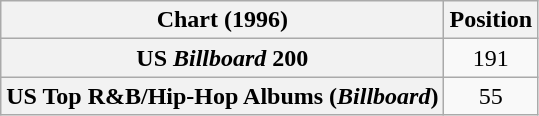<table class="wikitable sortable plainrowheaders" style="text-align:center">
<tr>
<th scope="col">Chart (1996)</th>
<th scope="col">Position</th>
</tr>
<tr>
<th scope="row">US <em>Billboard</em> 200</th>
<td>191</td>
</tr>
<tr>
<th scope="row">US Top R&B/Hip-Hop Albums (<em>Billboard</em>)</th>
<td>55</td>
</tr>
</table>
